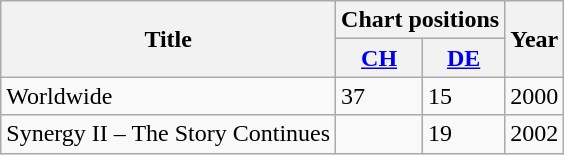<table class="wikitable">
<tr>
<th rowspan="2">Title</th>
<th colspan="2">Chart positions</th>
<th rowspan="2">Year</th>
</tr>
<tr>
<th><a href='#'>CH</a></th>
<th><a href='#'>DE</a></th>
</tr>
<tr>
<td>Worldwide</td>
<td>37</td>
<td>15</td>
<td>2000</td>
</tr>
<tr>
<td>Synergy II – The Story Continues</td>
<td></td>
<td>19</td>
<td>2002</td>
</tr>
</table>
